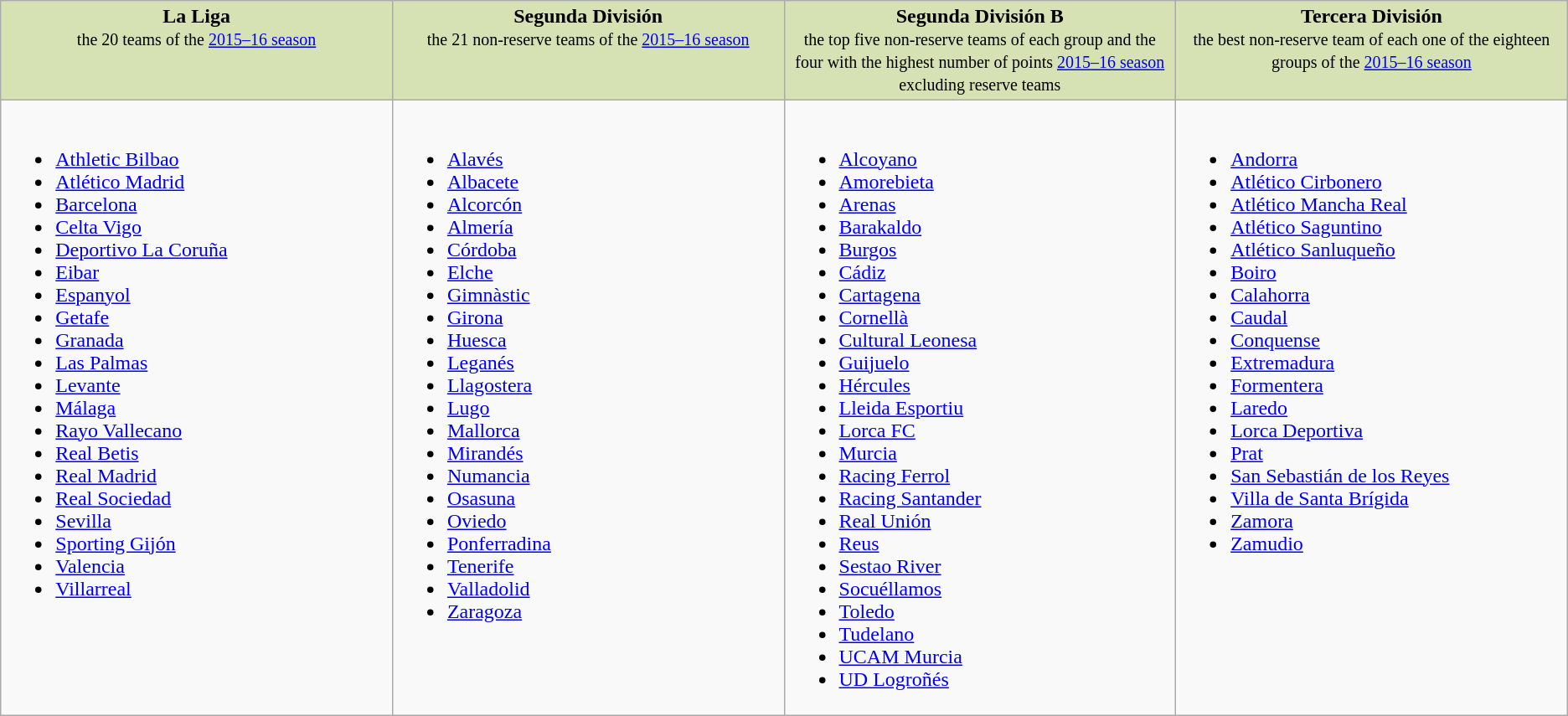<table class="wikitable">
<tr style="background-color:#d6e2b3; text-align:center; vertical-align:top">
<td style="width:25%"><strong>La Liga</strong><br><small>the 20 teams of the <a href='#'>2015–16 season</a></small></td>
<td style="width:25%"><strong>Segunda División</strong><br><small>the 21 non-reserve teams of the <a href='#'>2015–16 season</a></small></td>
<td style="width:25%"><strong>Segunda División B</strong><br><small>the top five non-reserve teams of each group and the four with the highest number of points <a href='#'>2015–16 season</a> excluding reserve teams</small></td>
<td style="width:25%"><strong>Tercera División</strong><br><small>the best non-reserve team of each one of the eighteen groups of the <a href='#'>2015–16 season</a></small></td>
</tr>
<tr style="vertical-align:top">
<td><br><ul><li><a href='#'>Athletic Bilbao</a></li><li><a href='#'>Atlético Madrid</a></li><li><a href='#'>Barcelona</a></li><li><a href='#'>Celta Vigo</a></li><li><a href='#'>Deportivo La Coruña</a></li><li><a href='#'>Eibar</a></li><li><a href='#'>Espanyol</a></li><li><a href='#'>Getafe</a></li><li><a href='#'>Granada</a></li><li><a href='#'>Las Palmas</a></li><li><a href='#'>Levante</a></li><li><a href='#'>Málaga</a></li><li><a href='#'>Rayo Vallecano</a></li><li><a href='#'>Real Betis</a></li><li><a href='#'>Real Madrid</a></li><li><a href='#'>Real Sociedad</a></li><li><a href='#'>Sevilla</a></li><li><a href='#'>Sporting Gijón</a></li><li><a href='#'>Valencia</a></li><li><a href='#'>Villarreal</a></li></ul></td>
<td><br><ul><li><a href='#'>Alavés</a></li><li><a href='#'>Albacete</a></li><li><a href='#'>Alcorcón</a></li><li><a href='#'>Almería</a></li><li><a href='#'>Córdoba</a></li><li><a href='#'>Elche</a></li><li><a href='#'>Gimnàstic</a></li><li><a href='#'>Girona</a></li><li><a href='#'>Huesca</a></li><li><a href='#'>Leganés</a></li><li><a href='#'>Llagostera</a></li><li><a href='#'>Lugo</a></li><li><a href='#'>Mallorca</a></li><li><a href='#'>Mirandés</a></li><li><a href='#'>Numancia</a></li><li><a href='#'>Osasuna</a></li><li><a href='#'>Oviedo</a></li><li><a href='#'>Ponferradina</a></li><li><a href='#'>Tenerife</a></li><li><a href='#'>Valladolid</a></li><li><a href='#'>Zaragoza</a></li></ul></td>
<td><br><ul><li><a href='#'>Alcoyano</a></li><li><a href='#'>Amorebieta</a></li><li><a href='#'>Arenas</a></li><li><a href='#'>Barakaldo</a></li><li><a href='#'>Burgos</a></li><li><a href='#'>Cádiz</a></li><li><a href='#'>Cartagena</a></li><li><a href='#'>Cornellà</a></li><li><a href='#'>Cultural Leonesa</a></li><li><a href='#'>Guijuelo</a></li><li><a href='#'>Hércules</a></li><li><a href='#'>Lleida Esportiu</a></li><li><a href='#'>Lorca FC</a></li><li><a href='#'>Murcia</a></li><li><a href='#'>Racing Ferrol</a></li><li><a href='#'>Racing Santander</a></li><li><a href='#'>Real Unión</a></li><li><a href='#'>Reus</a></li><li><a href='#'>Sestao River</a></li><li><a href='#'>Socuéllamos</a></li><li><a href='#'>Toledo</a></li><li><a href='#'>Tudelano</a></li><li><a href='#'>UCAM Murcia</a></li><li><a href='#'>UD Logroñés</a></li></ul></td>
<td><br><ul><li><a href='#'>Andorra</a></li><li><a href='#'>Atlético Cirbonero</a></li><li><a href='#'>Atlético Mancha Real</a></li><li><a href='#'>Atlético Saguntino</a></li><li><a href='#'>Atlético Sanluqueño</a></li><li><a href='#'>Boiro</a></li><li><a href='#'>Calahorra</a></li><li><a href='#'>Caudal</a></li><li><a href='#'>Conquense</a></li><li><a href='#'>Extremadura</a></li><li><a href='#'>Formentera</a></li><li><a href='#'>Laredo</a></li><li><a href='#'>Lorca Deportiva</a></li><li><a href='#'>Prat</a></li><li><a href='#'>San Sebastián de los Reyes</a></li><li><a href='#'>Villa de Santa Brígida</a></li><li><a href='#'>Zamora</a></li><li><a href='#'>Zamudio</a></li></ul></td>
</tr>
</table>
